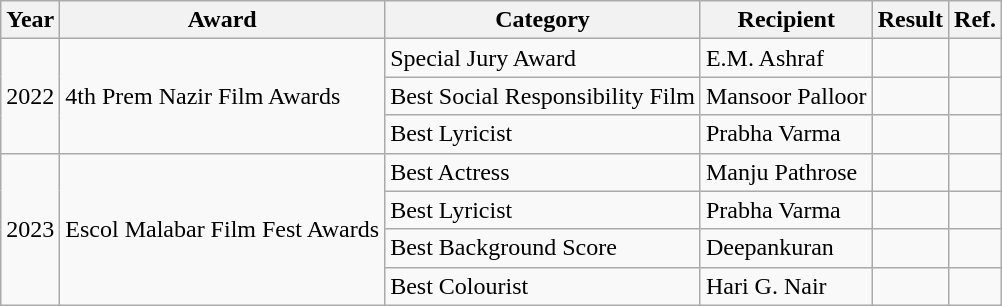<table class="wikitable">
<tr>
<th>Year</th>
<th>Award</th>
<th>Category</th>
<th>Recipient</th>
<th>Result</th>
<th>Ref.</th>
</tr>
<tr>
<td rowspan="3">2022</td>
<td rowspan="3">4th Prem Nazir Film Awards</td>
<td>Special Jury Award</td>
<td>E.M. Ashraf</td>
<td></td>
<td></td>
</tr>
<tr>
<td>Best Social Responsibility Film</td>
<td>Mansoor Palloor</td>
<td></td>
<td></td>
</tr>
<tr>
<td>Best Lyricist</td>
<td>Prabha Varma</td>
<td></td>
<td></td>
</tr>
<tr>
<td rowspan="4">2023</td>
<td rowspan="4">Escol Malabar Film Fest Awards</td>
<td>Best Actress</td>
<td>Manju Pathrose</td>
<td></td>
<td></td>
</tr>
<tr>
<td>Best Lyricist</td>
<td>Prabha Varma</td>
<td></td>
<td></td>
</tr>
<tr>
<td>Best Background Score</td>
<td>Deepankuran</td>
<td></td>
<td></td>
</tr>
<tr>
<td>Best Colourist</td>
<td>Hari G. Nair</td>
<td></td>
<td></td>
</tr>
</table>
